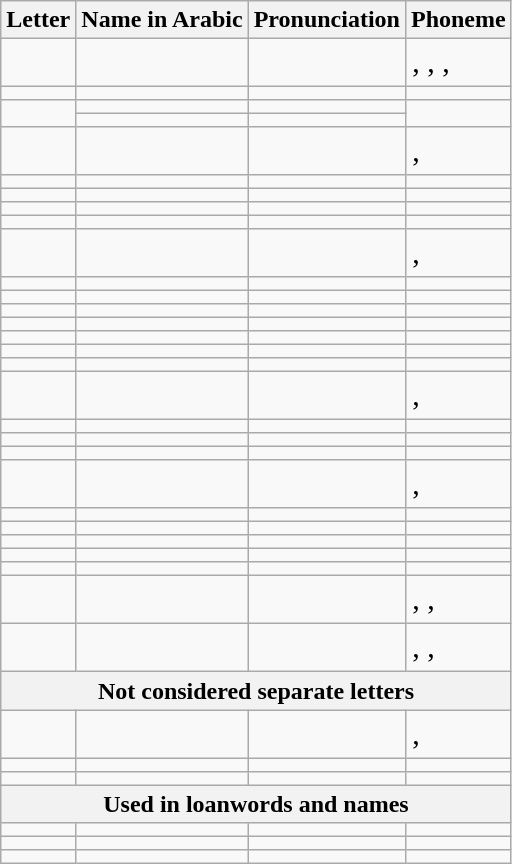<table class="wikitable" style="font-size:125%">
<tr>
<th style="font-size:80%">Letter</th>
<th style="font-size:80%">Name in Arabic</th>
<th style="font-size:80%">Pronunciation</th>
<th style="font-size:80%">Phoneme</th>
</tr>
<tr>
<td></td>
<td></td>
<td></td>
<td>, , , </td>
</tr>
<tr>
<td></td>
<td></td>
<td></td>
<td></td>
</tr>
<tr>
<td rowspan="2"></td>
<td></td>
<td></td>
<td rowspan="2"></td>
</tr>
<tr>
<td></td>
<td></td>
</tr>
<tr>
<td></td>
<td></td>
<td></td>
<td>, </td>
</tr>
<tr>
<td></td>
<td></td>
<td></td>
<td></td>
</tr>
<tr>
<td></td>
<td></td>
<td></td>
<td></td>
</tr>
<tr>
<td></td>
<td></td>
<td></td>
<td></td>
</tr>
<tr>
<td></td>
<td></td>
<td></td>
<td></td>
</tr>
<tr>
<td></td>
<td></td>
<td></td>
<td>, </td>
</tr>
<tr>
<td></td>
<td></td>
<td></td>
<td></td>
</tr>
<tr>
<td></td>
<td></td>
<td></td>
<td></td>
</tr>
<tr>
<td></td>
<td></td>
<td></td>
<td></td>
</tr>
<tr>
<td></td>
<td></td>
<td></td>
<td></td>
</tr>
<tr>
<td></td>
<td></td>
<td></td>
<td></td>
</tr>
<tr>
<td></td>
<td></td>
<td></td>
<td></td>
</tr>
<tr>
<td></td>
<td></td>
<td></td>
<td></td>
</tr>
<tr>
<td></td>
<td></td>
<td></td>
<td>, </td>
</tr>
<tr>
<td></td>
<td></td>
<td></td>
<td></td>
</tr>
<tr>
<td></td>
<td></td>
<td></td>
<td></td>
</tr>
<tr>
<td></td>
<td></td>
<td></td>
<td></td>
</tr>
<tr>
<td></td>
<td></td>
<td></td>
<td>, </td>
</tr>
<tr>
<td></td>
<td></td>
<td></td>
<td></td>
</tr>
<tr>
<td></td>
<td></td>
<td></td>
<td></td>
</tr>
<tr>
<td></td>
<td></td>
<td></td>
<td></td>
</tr>
<tr>
<td></td>
<td></td>
<td></td>
<td></td>
</tr>
<tr>
<td></td>
<td></td>
<td></td>
<td></td>
</tr>
<tr>
<td></td>
<td></td>
<td></td>
<td>, , </td>
</tr>
<tr>
<td></td>
<td></td>
<td></td>
<td>, , </td>
</tr>
<tr>
<th style="font-size:80%" colspan="4">Not considered separate letters</th>
</tr>
<tr>
<td></td>
<td></td>
<td></td>
<td>, </td>
</tr>
<tr>
<td></td>
<td></td>
<td></td>
<td></td>
</tr>
<tr>
<td></td>
<td></td>
<td></td>
<td></td>
</tr>
<tr>
<th style="font-size:80%" colspan="4">Used in loanwords and names</th>
</tr>
<tr>
<td></td>
<td></td>
<td></td>
<td></td>
</tr>
<tr>
<td></td>
<td></td>
<td></td>
<td> </td>
</tr>
<tr>
<td></td>
<td></td>
<td></td>
<td></td>
</tr>
</table>
